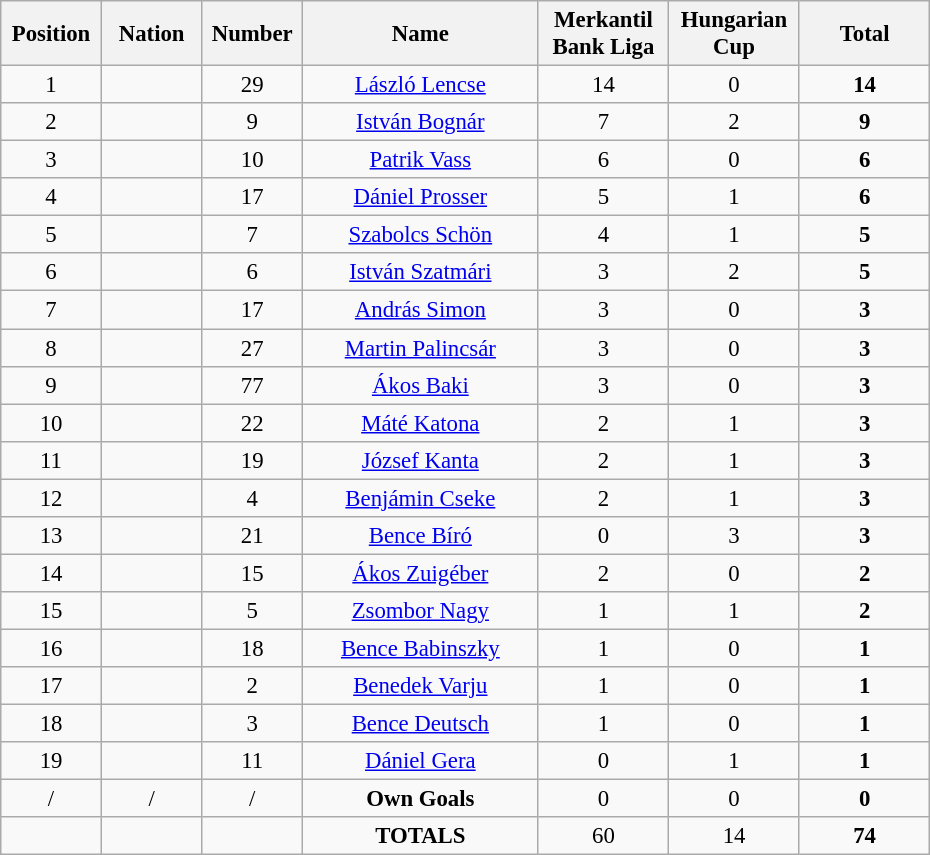<table class="wikitable" style="font-size: 95%; text-align: center;">
<tr>
<th width=60>Position</th>
<th width=60>Nation</th>
<th width=60>Number</th>
<th width=150>Name</th>
<th width=80>Merkantil Bank Liga</th>
<th width=80>Hungarian Cup</th>
<th width=80>Total</th>
</tr>
<tr>
<td>1</td>
<td></td>
<td>29</td>
<td><a href='#'>László Lencse</a></td>
<td>14</td>
<td>0</td>
<td><strong>14</strong></td>
</tr>
<tr>
<td>2</td>
<td></td>
<td>9</td>
<td><a href='#'>István Bognár</a></td>
<td>7</td>
<td>2</td>
<td><strong>9</strong></td>
</tr>
<tr>
<td>3</td>
<td></td>
<td>10</td>
<td><a href='#'>Patrik Vass</a></td>
<td>6</td>
<td>0</td>
<td><strong>6</strong></td>
</tr>
<tr>
<td>4</td>
<td></td>
<td>17</td>
<td><a href='#'>Dániel Prosser</a></td>
<td>5</td>
<td>1</td>
<td><strong>6</strong></td>
</tr>
<tr>
<td>5</td>
<td></td>
<td>7</td>
<td><a href='#'>Szabolcs Schön</a></td>
<td>4</td>
<td>1</td>
<td><strong>5</strong></td>
</tr>
<tr>
<td>6</td>
<td></td>
<td>6</td>
<td><a href='#'>István Szatmári</a></td>
<td>3</td>
<td>2</td>
<td><strong>5</strong></td>
</tr>
<tr>
<td>7</td>
<td></td>
<td>17</td>
<td><a href='#'>András Simon</a></td>
<td>3</td>
<td>0</td>
<td><strong>3</strong></td>
</tr>
<tr>
<td>8</td>
<td></td>
<td>27</td>
<td><a href='#'>Martin Palincsár</a></td>
<td>3</td>
<td>0</td>
<td><strong>3</strong></td>
</tr>
<tr>
<td>9</td>
<td></td>
<td>77</td>
<td><a href='#'>Ákos Baki</a></td>
<td>3</td>
<td>0</td>
<td><strong>3</strong></td>
</tr>
<tr>
<td>10</td>
<td></td>
<td>22</td>
<td><a href='#'>Máté Katona</a></td>
<td>2</td>
<td>1</td>
<td><strong>3</strong></td>
</tr>
<tr>
<td>11</td>
<td></td>
<td>19</td>
<td><a href='#'>József Kanta</a></td>
<td>2</td>
<td>1</td>
<td><strong>3</strong></td>
</tr>
<tr>
<td>12</td>
<td></td>
<td>4</td>
<td><a href='#'>Benjámin Cseke</a></td>
<td>2</td>
<td>1</td>
<td><strong>3</strong></td>
</tr>
<tr>
<td>13</td>
<td></td>
<td>21</td>
<td><a href='#'>Bence Bíró</a></td>
<td>0</td>
<td>3</td>
<td><strong>3</strong></td>
</tr>
<tr>
<td>14</td>
<td></td>
<td>15</td>
<td><a href='#'>Ákos Zuigéber</a></td>
<td>2</td>
<td>0</td>
<td><strong>2</strong></td>
</tr>
<tr>
<td>15</td>
<td></td>
<td>5</td>
<td><a href='#'>Zsombor Nagy</a></td>
<td>1</td>
<td>1</td>
<td><strong>2</strong></td>
</tr>
<tr>
<td>16</td>
<td></td>
<td>18</td>
<td><a href='#'>Bence Babinszky</a></td>
<td>1</td>
<td>0</td>
<td><strong>1</strong></td>
</tr>
<tr>
<td>17</td>
<td></td>
<td>2</td>
<td><a href='#'>Benedek Varju</a></td>
<td>1</td>
<td>0</td>
<td><strong>1</strong></td>
</tr>
<tr>
<td>18</td>
<td></td>
<td>3</td>
<td><a href='#'>Bence Deutsch</a></td>
<td>1</td>
<td>0</td>
<td><strong>1</strong></td>
</tr>
<tr>
<td>19</td>
<td></td>
<td>11</td>
<td><a href='#'>Dániel Gera</a></td>
<td>0</td>
<td>1</td>
<td><strong>1</strong></td>
</tr>
<tr>
<td>/</td>
<td>/</td>
<td>/</td>
<td><strong>Own Goals</strong></td>
<td>0</td>
<td>0</td>
<td><strong>0</strong></td>
</tr>
<tr>
<td></td>
<td></td>
<td></td>
<td><strong>TOTALS</strong></td>
<td>60</td>
<td>14</td>
<td><strong>74</strong></td>
</tr>
</table>
